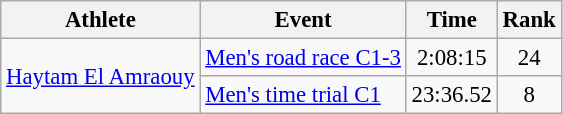<table class=wikitable style=font-size:95%;text-align:center>
<tr>
<th>Athlete</th>
<th>Event</th>
<th>Time</th>
<th>Rank</th>
</tr>
<tr align=center>
<td align=left rowspan=2><a href='#'>Haytam El Amraouy</a></td>
<td align=left><a href='#'>Men's road race C1-3</a></td>
<td>2:08:15</td>
<td>24</td>
</tr>
<tr align=center>
<td align=left><a href='#'>Men's time trial C1</a></td>
<td>23:36.52</td>
<td>8</td>
</tr>
</table>
